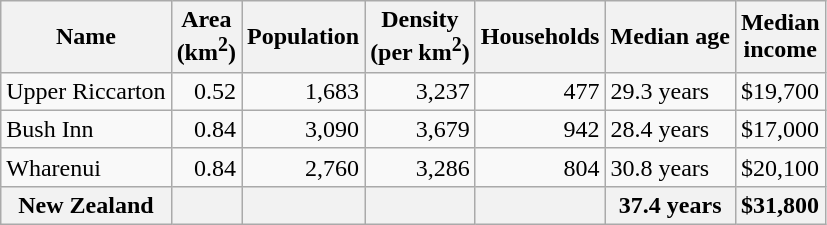<table class="wikitable">
<tr>
<th>Name</th>
<th>Area<br>(km<sup>2</sup>)</th>
<th>Population</th>
<th>Density<br>(per km<sup>2</sup>)</th>
<th>Households</th>
<th>Median age</th>
<th>Median<br>income</th>
</tr>
<tr>
<td>Upper Riccarton</td>
<td style="text-align:right;">0.52</td>
<td style="text-align:right;">1,683</td>
<td style="text-align:right;">3,237</td>
<td style="text-align:right;">477</td>
<td>29.3 years</td>
<td>$19,700</td>
</tr>
<tr>
<td>Bush Inn</td>
<td style="text-align:right;">0.84</td>
<td style="text-align:right;">3,090</td>
<td style="text-align:right;">3,679</td>
<td style="text-align:right;">942</td>
<td>28.4 years</td>
<td>$17,000</td>
</tr>
<tr>
<td>Wharenui</td>
<td style="text-align:right;">0.84</td>
<td style="text-align:right;">2,760</td>
<td style="text-align:right;">3,286</td>
<td style="text-align:right;">804</td>
<td>30.8 years</td>
<td>$20,100</td>
</tr>
<tr>
<th>New Zealand</th>
<th></th>
<th></th>
<th></th>
<th></th>
<th>37.4 years</th>
<th style="text-align:left;">$31,800</th>
</tr>
</table>
